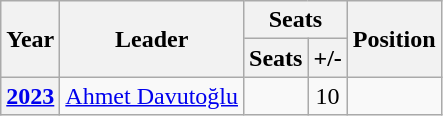<table class="wikitable" style=text-align:center>
<tr>
<th rowspan="2">Year</th>
<th rowspan="2">Leader</th>
<th colspan="2">Seats</th>
<th rowspan="2">Position</th>
</tr>
<tr>
<th>Seats</th>
<th>+/-</th>
</tr>
<tr>
<th><a href='#'>2023</a></th>
<td><a href='#'>Ahmet Davutoğlu</a></td>
<td></td>
<td> 10</td>
<td></td>
</tr>
</table>
